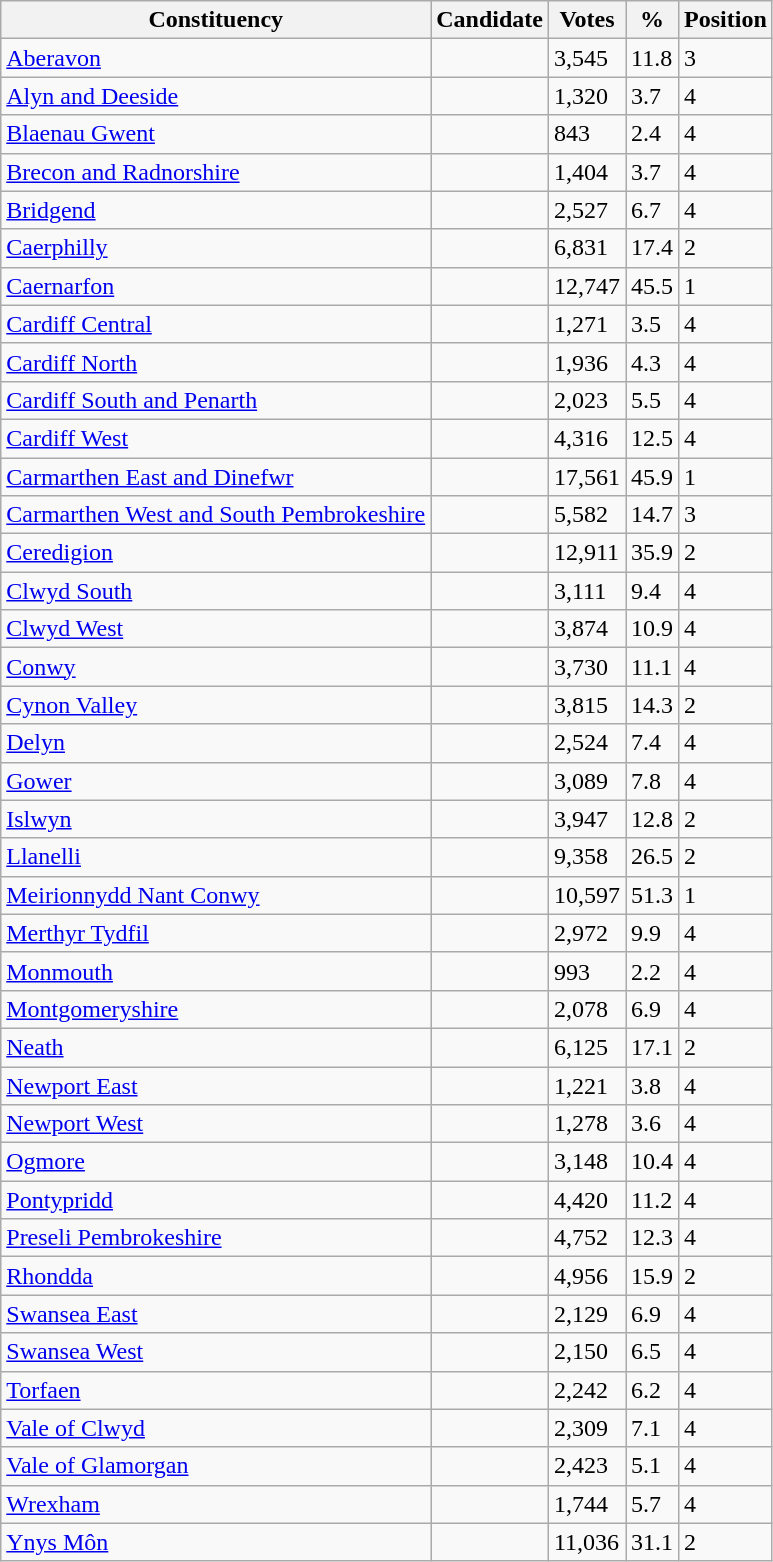<table class="wikitable sortable">
<tr>
<th>Constituency</th>
<th>Candidate</th>
<th>Votes</th>
<th>%</th>
<th>Position</th>
</tr>
<tr>
<td><a href='#'>Aberavon</a></td>
<td></td>
<td>3,545</td>
<td>11.8</td>
<td>3</td>
</tr>
<tr>
<td><a href='#'>Alyn and Deeside</a></td>
<td></td>
<td>1,320</td>
<td>3.7</td>
<td>4</td>
</tr>
<tr>
<td><a href='#'>Blaenau Gwent</a></td>
<td></td>
<td>843</td>
<td>2.4</td>
<td>4</td>
</tr>
<tr>
<td><a href='#'>Brecon and Radnorshire</a></td>
<td></td>
<td>1,404</td>
<td>3.7</td>
<td>4</td>
</tr>
<tr>
<td><a href='#'>Bridgend</a></td>
<td></td>
<td>2,527</td>
<td>6.7</td>
<td>4</td>
</tr>
<tr>
<td><a href='#'>Caerphilly</a></td>
<td></td>
<td>6,831</td>
<td>17.4</td>
<td>2</td>
</tr>
<tr>
<td><a href='#'>Caernarfon</a></td>
<td></td>
<td>12,747</td>
<td>45.5</td>
<td>1</td>
</tr>
<tr>
<td><a href='#'>Cardiff Central</a></td>
<td></td>
<td>1,271</td>
<td>3.5</td>
<td>4</td>
</tr>
<tr>
<td><a href='#'>Cardiff North</a></td>
<td></td>
<td>1,936</td>
<td>4.3</td>
<td>4</td>
</tr>
<tr>
<td><a href='#'>Cardiff South and Penarth</a></td>
<td></td>
<td>2,023</td>
<td>5.5</td>
<td>4</td>
</tr>
<tr>
<td><a href='#'>Cardiff West</a></td>
<td></td>
<td>4,316</td>
<td>12.5</td>
<td>4</td>
</tr>
<tr>
<td><a href='#'>Carmarthen East and Dinefwr</a></td>
<td></td>
<td>17,561</td>
<td>45.9</td>
<td>1</td>
</tr>
<tr>
<td><a href='#'>Carmarthen West and South Pembrokeshire</a></td>
<td></td>
<td>5,582</td>
<td>14.7</td>
<td>3</td>
</tr>
<tr>
<td><a href='#'>Ceredigion</a></td>
<td></td>
<td>12,911</td>
<td>35.9</td>
<td>2</td>
</tr>
<tr>
<td><a href='#'>Clwyd South</a></td>
<td></td>
<td>3,111</td>
<td>9.4</td>
<td>4</td>
</tr>
<tr>
<td><a href='#'>Clwyd West</a></td>
<td></td>
<td>3,874</td>
<td>10.9</td>
<td>4</td>
</tr>
<tr>
<td><a href='#'>Conwy</a></td>
<td></td>
<td>3,730</td>
<td>11.1</td>
<td>4</td>
</tr>
<tr>
<td><a href='#'>Cynon Valley</a></td>
<td></td>
<td>3,815</td>
<td>14.3</td>
<td>2</td>
</tr>
<tr>
<td><a href='#'>Delyn</a></td>
<td></td>
<td>2,524</td>
<td>7.4</td>
<td>4</td>
</tr>
<tr>
<td><a href='#'>Gower</a></td>
<td></td>
<td>3,089</td>
<td>7.8</td>
<td>4</td>
</tr>
<tr>
<td><a href='#'>Islwyn</a></td>
<td></td>
<td>3,947</td>
<td>12.8</td>
<td>2</td>
</tr>
<tr>
<td><a href='#'>Llanelli</a></td>
<td></td>
<td>9,358</td>
<td>26.5</td>
<td>2</td>
</tr>
<tr>
<td><a href='#'>Meirionnydd Nant Conwy</a></td>
<td></td>
<td>10,597</td>
<td>51.3</td>
<td>1</td>
</tr>
<tr>
<td><a href='#'>Merthyr Tydfil</a></td>
<td></td>
<td>2,972</td>
<td>9.9</td>
<td>4</td>
</tr>
<tr>
<td><a href='#'>Monmouth</a></td>
<td></td>
<td>993</td>
<td>2.2</td>
<td>4</td>
</tr>
<tr>
<td><a href='#'>Montgomeryshire</a></td>
<td></td>
<td>2,078</td>
<td>6.9</td>
<td>4</td>
</tr>
<tr>
<td><a href='#'>Neath</a></td>
<td></td>
<td>6,125</td>
<td>17.1</td>
<td>2</td>
</tr>
<tr>
<td><a href='#'>Newport East</a></td>
<td></td>
<td>1,221</td>
<td>3.8</td>
<td>4</td>
</tr>
<tr>
<td><a href='#'>Newport West</a></td>
<td></td>
<td>1,278</td>
<td>3.6</td>
<td>4</td>
</tr>
<tr>
<td><a href='#'>Ogmore</a></td>
<td></td>
<td>3,148</td>
<td>10.4</td>
<td>4</td>
</tr>
<tr>
<td><a href='#'>Pontypridd</a></td>
<td></td>
<td>4,420</td>
<td>11.2</td>
<td>4</td>
</tr>
<tr>
<td><a href='#'>Preseli Pembrokeshire</a></td>
<td></td>
<td>4,752</td>
<td>12.3</td>
<td>4</td>
</tr>
<tr>
<td><a href='#'>Rhondda</a></td>
<td></td>
<td>4,956</td>
<td>15.9</td>
<td>2</td>
</tr>
<tr>
<td><a href='#'>Swansea East</a></td>
<td></td>
<td>2,129</td>
<td>6.9</td>
<td>4</td>
</tr>
<tr>
<td><a href='#'>Swansea West</a></td>
<td></td>
<td>2,150</td>
<td>6.5</td>
<td>4</td>
</tr>
<tr>
<td><a href='#'>Torfaen</a></td>
<td></td>
<td>2,242</td>
<td>6.2</td>
<td>4</td>
</tr>
<tr>
<td><a href='#'>Vale of Clwyd</a></td>
<td></td>
<td>2,309</td>
<td>7.1</td>
<td>4</td>
</tr>
<tr>
<td><a href='#'>Vale of Glamorgan</a></td>
<td></td>
<td>2,423</td>
<td>5.1</td>
<td>4</td>
</tr>
<tr>
<td><a href='#'>Wrexham</a></td>
<td></td>
<td>1,744</td>
<td>5.7</td>
<td>4</td>
</tr>
<tr>
<td><a href='#'>Ynys Môn</a></td>
<td></td>
<td>11,036</td>
<td>31.1</td>
<td>2</td>
</tr>
</table>
